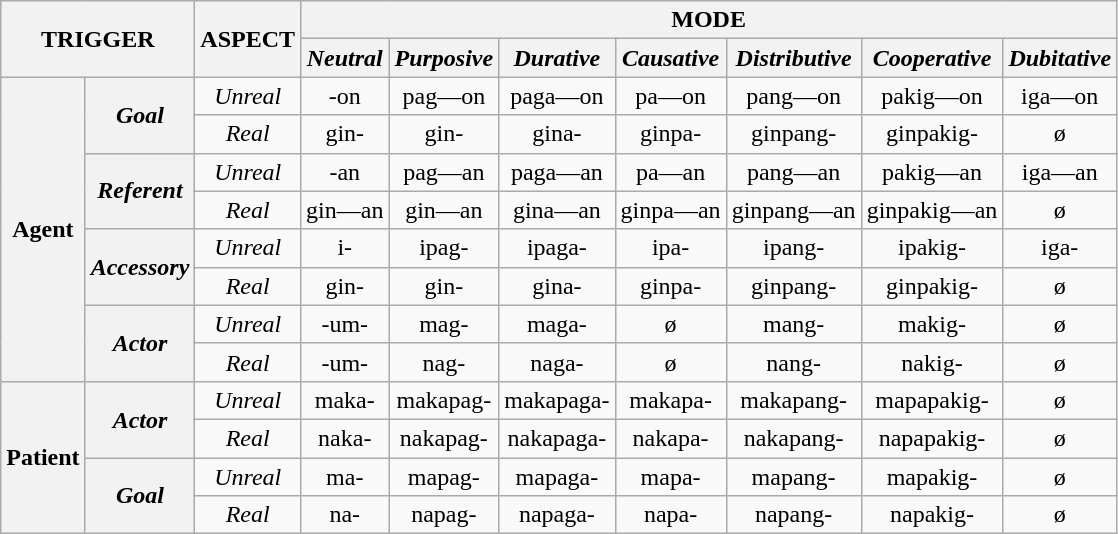<table class="wikitable" style="text-align:center">
<tr>
<th rowspan="2" colspan="2">TRIGGER</th>
<th rowspan="2">ASPECT</th>
<th colspan="7">MODE</th>
</tr>
<tr>
<th><em>Neutral</em></th>
<th><em>Purposive</em></th>
<th><em>Durative</em></th>
<th><em>Causative</em></th>
<th><em>Distributive</em></th>
<th><em>Cooperative</em></th>
<th><em>Dubitative</em></th>
</tr>
<tr>
<th rowspan="8">Agent</th>
<th rowspan="2"><em>Goal</em></th>
<td><em>Unreal</em></td>
<td>-on</td>
<td>pag—on</td>
<td>paga—on</td>
<td>pa—on</td>
<td>pang—on</td>
<td>pakig—on</td>
<td>iga—on</td>
</tr>
<tr>
<td><em>Real</em></td>
<td>gin-</td>
<td>gin-</td>
<td>gina-</td>
<td>ginpa-</td>
<td>ginpang-</td>
<td>ginpakig-</td>
<td>ø</td>
</tr>
<tr>
<th rowspan="2"><em>Referent</em></th>
<td><em>Unreal</em></td>
<td>-an</td>
<td>pag—an</td>
<td>paga—an</td>
<td>pa—an</td>
<td>pang—an</td>
<td>pakig—an</td>
<td>iga—an</td>
</tr>
<tr>
<td><em>Real</em></td>
<td>gin—an</td>
<td>gin—an</td>
<td>gina—an</td>
<td>ginpa—an</td>
<td>ginpang—an</td>
<td>ginpakig—an</td>
<td>ø</td>
</tr>
<tr>
<th rowspan="2"><em>Accessory</em></th>
<td><em>Unreal</em></td>
<td>i-</td>
<td>ipag-</td>
<td>ipaga-</td>
<td>ipa-</td>
<td>ipang-</td>
<td>ipakig-</td>
<td>iga-</td>
</tr>
<tr>
<td><em>Real</em></td>
<td>gin-</td>
<td>gin-</td>
<td>gina-</td>
<td>ginpa-</td>
<td>ginpang-</td>
<td>ginpakig-</td>
<td>ø</td>
</tr>
<tr>
<th rowspan="2"><em>Actor</em></th>
<td><em>Unreal</em></td>
<td>-um-</td>
<td>mag-</td>
<td>maga-</td>
<td>ø</td>
<td>mang-</td>
<td>makig-</td>
<td>ø</td>
</tr>
<tr>
<td><em>Real</em></td>
<td>-um-</td>
<td>nag-</td>
<td>naga-</td>
<td>ø</td>
<td>nang-</td>
<td>nakig-</td>
<td>ø</td>
</tr>
<tr>
<th rowspan="4">Patient</th>
<th rowspan="2"><em>Actor</em></th>
<td><em>Unreal</em></td>
<td>maka-</td>
<td>makapag-</td>
<td>makapaga-</td>
<td>makapa-</td>
<td>makapang-</td>
<td>mapapakig-</td>
<td>ø</td>
</tr>
<tr>
<td><em>Real</em></td>
<td>naka-</td>
<td>nakapag-</td>
<td>nakapaga-</td>
<td>nakapa-</td>
<td>nakapang-</td>
<td>napapakig-</td>
<td>ø</td>
</tr>
<tr>
<th rowspan="2"><em>Goal</em></th>
<td><em>Unreal</em></td>
<td>ma-</td>
<td>mapag-</td>
<td>mapaga-</td>
<td>mapa-</td>
<td>mapang-</td>
<td>mapakig-</td>
<td>ø</td>
</tr>
<tr>
<td><em>Real</em></td>
<td>na-</td>
<td>napag-</td>
<td>napaga-</td>
<td>napa-</td>
<td>napang-</td>
<td>napakig-</td>
<td>ø</td>
</tr>
</table>
